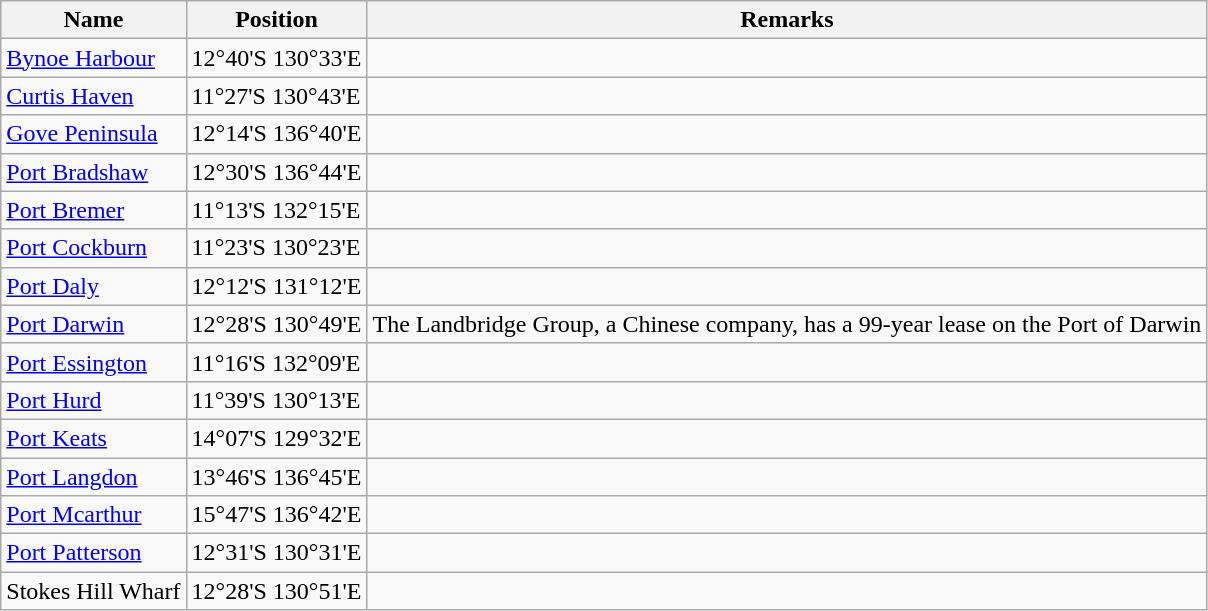<table class="wikitable">
<tr>
<th>Name</th>
<th>Position</th>
<th>Remarks</th>
</tr>
<tr>
<td><a href='#'>Bynoe Harbour</a></td>
<td>12°40'S 130°33'E </td>
<td></td>
</tr>
<tr>
<td><a href='#'>Curtis Haven</a></td>
<td>11°27'S 130°43'E </td>
<td></td>
</tr>
<tr>
<td><a href='#'>Gove Peninsula</a></td>
<td>12°14'S 136°40'E </td>
<td></td>
</tr>
<tr>
<td><a href='#'>Port Bradshaw</a></td>
<td>12°30'S 136°44'E </td>
<td></td>
</tr>
<tr>
<td><a href='#'>Port Bremer</a></td>
<td>11°13'S 132°15'E </td>
<td></td>
</tr>
<tr>
<td><a href='#'>Port Cockburn</a></td>
<td>11°23'S 130°23'E </td>
<td></td>
</tr>
<tr>
<td><a href='#'>Port Daly</a></td>
<td>12°12'S 131°12'E </td>
<td></td>
</tr>
<tr>
<td><a href='#'>Port Darwin</a></td>
<td>12°28'S 130°49'E </td>
<td>The Landbridge Group, a Chinese company, has a 99-year lease on the Port of Darwin</td>
</tr>
<tr>
<td><a href='#'>Port Essington</a></td>
<td>11°16'S 132°09'E </td>
<td></td>
</tr>
<tr>
<td><a href='#'>Port Hurd</a></td>
<td>11°39'S 130°13'E </td>
<td></td>
</tr>
<tr>
<td><a href='#'>Port Keats</a></td>
<td>14°07'S 129°32'E </td>
<td></td>
</tr>
<tr>
<td><a href='#'>Port Langdon</a></td>
<td>13°46'S 136°45'E </td>
<td></td>
</tr>
<tr>
<td><a href='#'>Port Mcarthur</a></td>
<td>15°47'S 136°42'E </td>
<td></td>
</tr>
<tr>
<td><a href='#'>Port Patterson</a></td>
<td>12°31'S 130°31'E </td>
<td></td>
</tr>
<tr>
<td>Stokes Hill Wharf</td>
<td>12°28'S 130°51'E </td>
<td></td>
</tr>
</table>
